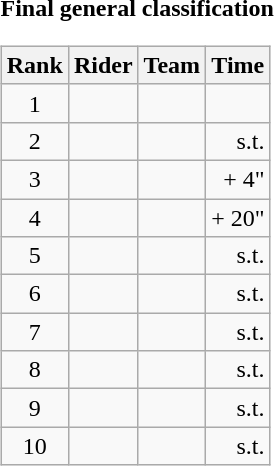<table>
<tr>
<td><strong>Final general classification</strong><br><table class="wikitable">
<tr>
<th scope="col">Rank</th>
<th scope="col">Rider</th>
<th scope="col">Team</th>
<th scope="col">Time</th>
</tr>
<tr>
<td style="text-align:center;">1</td>
<td></td>
<td></td>
<td style="text-align:right;"></td>
</tr>
<tr>
<td style="text-align:center;">2</td>
<td></td>
<td></td>
<td style="text-align:right;">s.t.</td>
</tr>
<tr>
<td style="text-align:center;">3</td>
<td></td>
<td></td>
<td style="text-align:right;">+ 4"</td>
</tr>
<tr>
<td style="text-align:center;">4</td>
<td></td>
<td></td>
<td style="text-align:right;">+ 20"</td>
</tr>
<tr>
<td style="text-align:center;">5</td>
<td></td>
<td></td>
<td style="text-align:right;">s.t.</td>
</tr>
<tr>
<td style="text-align:center;">6</td>
<td></td>
<td></td>
<td style="text-align:right;">s.t.</td>
</tr>
<tr>
<td style="text-align:center;">7</td>
<td></td>
<td></td>
<td style="text-align:right;">s.t.</td>
</tr>
<tr>
<td style="text-align:center;">8</td>
<td></td>
<td></td>
<td style="text-align:right;">s.t.</td>
</tr>
<tr>
<td style="text-align:center;">9</td>
<td></td>
<td></td>
<td style="text-align:right;">s.t.</td>
</tr>
<tr>
<td style="text-align:center;">10</td>
<td></td>
<td></td>
<td style="text-align:right;">s.t.</td>
</tr>
</table>
</td>
</tr>
</table>
